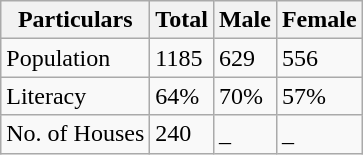<table class="wikitable sortable Population Info">
<tr>
<th>Particulars</th>
<th>Total</th>
<th>Male</th>
<th>Female</th>
</tr>
<tr>
<td>Population</td>
<td>1185</td>
<td>629</td>
<td>556</td>
</tr>
<tr>
<td>Literacy</td>
<td>64%</td>
<td>70%</td>
<td>57%</td>
</tr>
<tr>
<td>No. of Houses</td>
<td>240</td>
<td>_</td>
<td>_</td>
</tr>
</table>
